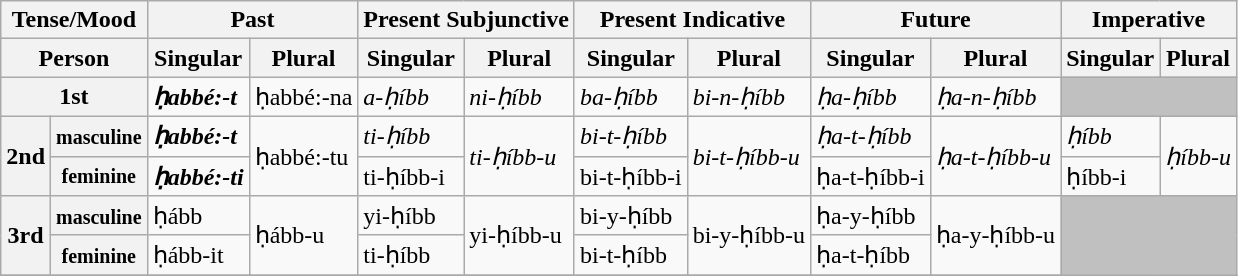<table class="wikitable">
<tr>
<th colspan=2>Tense/Mood</th>
<th colspan=2>Past</th>
<th colspan=2>Present Subjunctive</th>
<th colspan=2>Present Indicative</th>
<th colspan=2>Future</th>
<th colspan=2>Imperative</th>
</tr>
<tr>
<th colspan=2>Person</th>
<th>Singular</th>
<th>Plural</th>
<th>Singular</th>
<th>Plural</th>
<th>Singular</th>
<th>Plural</th>
<th>Singular</th>
<th>Plural</th>
<th>Singular</th>
<th>Plural</th>
</tr>
<tr>
<th colspan=2>1st</th>
<td><strong><em>ḥabbé:<strong>-t<em></td>
<td></em></strong>ḥabbé:</strong>-na</em></td>
<td><em>a-ḥíbb</em></td>
<td><em>ni-ḥíbb</em></td>
<td><em>ba-ḥíbb</em></td>
<td><em>bi-n-ḥíbb</em></td>
<td><em>ḥa-ḥíbb</em></td>
<td><em>ḥa-n-ḥíbb</em></td>
<td colspan=2 style=background:silver></td>
</tr>
<tr>
<th rowspan=2>2nd</th>
<th><small>masculine</small></th>
<td><strong><em>ḥabbé:<strong>-t<em></td>
<td rowspan=2></em></strong>ḥabbé:</strong>-tu</em></td>
<td><em>ti-ḥíbb</em></td>
<td rowspan=2><em>ti-ḥíbb-u</em></td>
<td><em>bi-t-ḥíbb</em></td>
<td rowspan=2><em>bi-t-ḥíbb-u</em></td>
<td><em>ḥa-t-ḥíbb</em></td>
<td rowspan=2><em>ḥa-t-ḥíbb-u</em></td>
<td><em>ḥíbb</em></td>
<td rowspan=2><em>ḥíbb-u</em></td>
</tr>
<tr>
<th><small>feminine</small></th>
<td><strong><em>ḥabbé:<strong>-ti<em></td>
<td></em>ti-ḥíbb-i<em></td>
<td></em>bi-t-ḥíbb-i<em></td>
<td></em>ḥa-t-ḥíbb-i<em></td>
<td></em>ḥíbb-i<em></td>
</tr>
<tr>
<th rowspan=2>3rd</th>
<th><small>masculine</small></th>
<td></em>ḥább<em></td>
<td rowspan=2></em>ḥább-u<em></td>
<td></em>yi-ḥíbb<em></td>
<td rowspan=2></em>yi-ḥíbb-u<em></td>
<td></em>bi-y-ḥíbb<em></td>
<td rowspan=2></em>bi-y-ḥíbb-u<em></td>
<td></em>ḥa-y-ḥíbb<em></td>
<td rowspan=2></em>ḥa-y-ḥíbb-u<em></td>
<td rowspan=2 colspan=2 style=background:silver></td>
</tr>
<tr>
<th><small>feminine</small></th>
<td></em>ḥább-it<em></td>
<td></em>ti-ḥíbb<em></td>
<td></em>bi-t-ḥíbb<em></td>
<td></em>ḥa-t-ḥíbb<em></td>
</tr>
<tr>
</tr>
</table>
